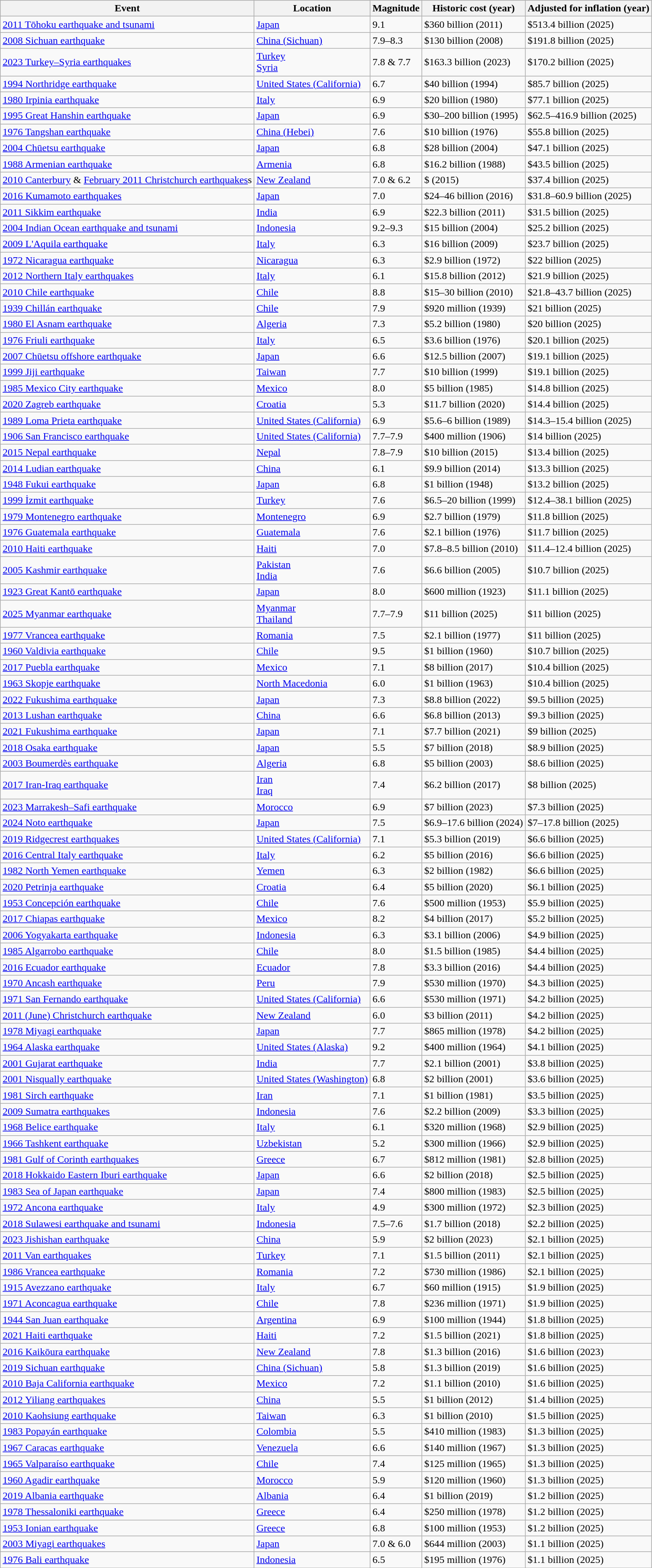<table class="wikitable sortable static-row-numbers">
<tr>
<th scope="col">Event</th>
<th scope="col">Location</th>
<th scope="col">Magnitude</th>
<th scope="col">Historic cost (year)</th>
<th scope="col">Adjusted for inflation (year)</th>
</tr>
<tr>
<td><a href='#'>2011 Tōhoku earthquake and tsunami</a></td>
<td> <a href='#'>Japan</a></td>
<td data-sort-value="9.0">9.1 </td>
<td>$360 billion (2011)</td>
<td>$513.4 billion (2025)</td>
</tr>
<tr>
<td><a href='#'>2008 Sichuan earthquake</a></td>
<td> <a href='#'>China (Sichuan)</a></td>
<td data-sort-value="8.">7.9–8.3 </td>
<td>$130 billion (2008)</td>
<td>$191.8 billion (2025)</td>
</tr>
<tr>
<td><a href='#'>2023 Turkey–Syria earthquakes</a></td>
<td> <a href='#'>Turkey</a><br> <a href='#'>Syria</a></td>
<td data-sort-value="7.8">7.8 & 7.7 </td>
<td>$163.3 billion (2023)</td>
<td>$170.2 billion (2025)</td>
</tr>
<tr>
<td><a href='#'>1994 Northridge earthquake</a></td>
<td> <a href='#'>United States (California)</a></td>
<td>6.7</td>
<td>$40 billion (1994)</td>
<td>$85.7 billion (2025)</td>
</tr>
<tr>
<td><a href='#'>1980 Irpinia earthquake</a></td>
<td> <a href='#'>Italy</a></td>
<td data-sort-value="6.9">6.9</td>
<td>$20 billion (1980)</td>
<td>$77.1 billion (2025)</td>
</tr>
<tr>
<td><a href='#'>1995 Great Hanshin earthquake</a></td>
<td> <a href='#'>Japan</a></td>
<td data-sort-value="6.9">6.9</td>
<td>$30–200 billion (1995)</td>
<td>$62.5–416.9 billion (2025)</td>
</tr>
<tr>
<td><a href='#'>1976 Tangshan earthquake</a></td>
<td> <a href='#'>China (Hebei)</a></td>
<td>7.6</td>
<td>$10 billion (1976)</td>
<td>$55.8 billion (2025)</td>
</tr>
<tr>
<td><a href='#'>2004 Chūetsu earthquake</a></td>
<td> <a href='#'>Japan</a></td>
<td data-sort-value="6.8">6.8</td>
<td>$28 billion (2004)</td>
<td>$47.1 billion (2025)</td>
</tr>
<tr>
<td><a href='#'>1988 Armenian earthquake</a></td>
<td> <a href='#'>Armenia</a></td>
<td>6.8</td>
<td>$16.2 billion (1988)</td>
<td>$43.5 billion (2025)</td>
</tr>
<tr>
<td><a href='#'>2010 Canterbury</a> & <a href='#'>February 2011 Christchurch earthquakes</a>s</td>
<td> <a href='#'>New Zealand</a></td>
<td>7.0 & 6.2 </td>
<td>$ (2015)</td>
<td>$37.4 billion (2025)</td>
</tr>
<tr>
<td><a href='#'>2016 Kumamoto earthquakes</a></td>
<td> <a href='#'>Japan</a></td>
<td>7.0</td>
<td>$24–46 billion (2016)</td>
<td>$31.8–60.9 billion (2025)</td>
</tr>
<tr>
<td><a href='#'>2011 Sikkim earthquake</a></td>
<td> <a href='#'>India</a></td>
<td data-sort-value="6.9">6.9</td>
<td>$22.3 billion (2011)</td>
<td>$31.5 billion (2025)</td>
</tr>
<tr>
<td><a href='#'>2004 Indian Ocean earthquake and tsunami</a></td>
<td> <a href='#'>Indonesia</a></td>
<td>9.2–9.3</td>
<td>$15 billion (2004)</td>
<td>$25.2 billion (2025)</td>
</tr>
<tr>
<td><a href='#'>2009 L'Aquila earthquake</a></td>
<td> <a href='#'>Italy</a></td>
<td data-sort-value="6.3">6.3</td>
<td>$16 billion (2009)</td>
<td>$23.7 billion (2025)</td>
</tr>
<tr>
<td><a href='#'>1972 Nicaragua earthquake</a></td>
<td> <a href='#'>Nicaragua</a></td>
<td>6.3</td>
<td>$2.9 billion (1972)</td>
<td>$22 billion (2025)</td>
</tr>
<tr>
<td><a href='#'>2012 Northern Italy earthquakes</a></td>
<td> <a href='#'>Italy</a></td>
<td data-sort-value="6.1">6.1</td>
<td>$15.8 billion (2012)</td>
<td>$21.9 billion (2025)</td>
</tr>
<tr>
<td><a href='#'>2010 Chile earthquake</a></td>
<td> <a href='#'>Chile</a></td>
<td data-sort-value="8.8">8.8</td>
<td>$15–30 billion (2010)</td>
<td>$21.8–43.7 billion (2025)</td>
</tr>
<tr>
<td><a href='#'>1939 Chillán earthquake</a></td>
<td> <a href='#'>Chile</a></td>
<td>7.9</td>
<td data-sort-value="0.920">$920 million (1939)</td>
<td>$21 billion (2025)</td>
</tr>
<tr>
<td><a href='#'>1980 El Asnam earthquake</a></td>
<td> <a href='#'>Algeria</a></td>
<td>7.3</td>
<td>$5.2 billion (1980)</td>
<td>$20 billion (2025)</td>
</tr>
<tr>
<td><a href='#'>1976 Friuli earthquake</a></td>
<td> <a href='#'>Italy</a></td>
<td>6.5</td>
<td>$3.6 billion (1976)</td>
<td>$20.1 billion (2025)</td>
</tr>
<tr>
<td><a href='#'>2007 Chūetsu offshore earthquake</a></td>
<td> <a href='#'>Japan</a></td>
<td>6.6</td>
<td>$12.5 billion (2007)</td>
<td>$19.1 billion (2025)</td>
</tr>
<tr>
<td><a href='#'>1999 Jiji earthquake</a></td>
<td> <a href='#'>Taiwan</a></td>
<td data-sort-value="7.7">7.7</td>
<td>$10 billion (1999)</td>
<td>$19.1 billion (2025)</td>
</tr>
<tr>
<td><a href='#'>1985 Mexico City earthquake</a></td>
<td> <a href='#'>Mexico</a></td>
<td>8.0</td>
<td>$5 billion (1985)</td>
<td>$14.8 billion (2025)</td>
</tr>
<tr>
<td><a href='#'>2020 Zagreb earthquake</a></td>
<td> <a href='#'>Croatia</a></td>
<td>5.3</td>
<td>$11.7 billion (2020)</td>
<td>$14.4 billion (2025)</td>
</tr>
<tr>
<td><a href='#'>1989 Loma Prieta earthquake</a></td>
<td> <a href='#'>United States (California)</a></td>
<td data-sort-value="6.9">6.9</td>
<td>$5.6–6 billion (1989)</td>
<td>$14.3–15.4 billion (2025)</td>
</tr>
<tr>
<td><a href='#'>1906 San Francisco earthquake</a></td>
<td> <a href='#'>United States (California)</a></td>
<td data-sort-value="7.7">7.7–7.9</td>
<td data-sort-value="0.400">$400 million (1906)</td>
<td>$14 billion (2025)</td>
</tr>
<tr>
<td><a href='#'>2015 Nepal earthquake</a></td>
<td> <a href='#'>Nepal</a></td>
<td data-sort-value="7.8">7.8–7.9</td>
<td>$10 billion (2015)</td>
<td>$13.4 billion (2025)</td>
</tr>
<tr>
<td><a href='#'>2014 Ludian earthquake</a></td>
<td> <a href='#'>China</a></td>
<td>6.1</td>
<td>$9.9 billion (2014)</td>
<td>$13.3 billion (2025)</td>
</tr>
<tr>
<td><a href='#'>1948 Fukui earthquake</a></td>
<td> <a href='#'>Japan</a></td>
<td>6.8</td>
<td>$1 billion (1948)</td>
<td>$13.2 billion (2025)</td>
</tr>
<tr>
<td><a href='#'>1999 İzmit earthquake</a></td>
<td> <a href='#'>Turkey</a></td>
<td data-sort-value="7.6">7.6</td>
<td>$6.5–20 billion (1999)</td>
<td>$12.4–38.1 billion (2025)</td>
</tr>
<tr>
<td><a href='#'>1979 Montenegro earthquake</a></td>
<td> <a href='#'>Montenegro</a></td>
<td>6.9</td>
<td>$2.7 billion (1979)</td>
<td>$11.8 billion (2025)</td>
</tr>
<tr>
<td><a href='#'>1976 Guatemala earthquake</a></td>
<td> <a href='#'>Guatemala</a></td>
<td>7.6</td>
<td>$2.1 billion (1976)</td>
<td>$11.7 billion (2025)</td>
</tr>
<tr>
<td><a href='#'>2010 Haiti earthquake</a></td>
<td> <a href='#'>Haiti</a></td>
<td>7.0</td>
<td>$7.8–8.5 billion (2010)</td>
<td>$11.4–12.4 billion (2025)</td>
</tr>
<tr>
<td><a href='#'>2005 Kashmir earthquake</a></td>
<td> <a href='#'>Pakistan</a><br> <a href='#'>India</a></td>
<td>7.6</td>
<td>$6.6 billion (2005)</td>
<td>$10.7 billion (2025)</td>
</tr>
<tr>
<td><a href='#'>1923 Great Kantō earthquake</a></td>
<td> <a href='#'>Japan</a></td>
<td>8.0</td>
<td data-sort-value="0.600">$600 million (1923)</td>
<td>$11.1 billion (2025)</td>
</tr>
<tr>
<td><a href='#'>2025 Myanmar earthquake</a></td>
<td> <a href='#'>Myanmar</a><br> <a href='#'>Thailand</a></td>
<td>7.7–7.9</td>
<td data-sort-value="0.060">$11 billion (2025)</td>
<td>$11 billion (2025)</td>
</tr>
<tr>
<td><a href='#'>1977 Vrancea earthquake</a></td>
<td> <a href='#'>Romania</a></td>
<td>7.5</td>
<td>$2.1 billion (1977)</td>
<td>$11 billion (2025)</td>
</tr>
<tr>
<td><a href='#'>1960 Valdivia earthquake</a></td>
<td> <a href='#'>Chile</a></td>
<td>9.5</td>
<td>$1 billion (1960)</td>
<td>$10.7 billion (2025)</td>
</tr>
<tr>
<td><a href='#'>2017 Puebla earthquake</a></td>
<td> <a href='#'>Mexico</a></td>
<td>7.1</td>
<td>$8 billion (2017)</td>
<td>$10.4 billion (2025)</td>
</tr>
<tr>
<td><a href='#'>1963 Skopje earthquake</a></td>
<td> <a href='#'>North Macedonia</a></td>
<td>6.0</td>
<td>$1 billion (1963)</td>
<td>$10.4 billion (2025)</td>
</tr>
<tr>
<td><a href='#'>2022 Fukushima earthquake</a></td>
<td> <a href='#'>Japan</a></td>
<td>7.3</td>
<td>$8.8 billion (2022)</td>
<td>$9.5 billion (2025)</td>
</tr>
<tr>
<td><a href='#'>2013 Lushan earthquake</a></td>
<td> <a href='#'>China</a></td>
<td>6.6</td>
<td>$6.8 billion (2013)</td>
<td>$9.3 billion (2025)</td>
</tr>
<tr>
<td><a href='#'>2021 Fukushima earthquake</a></td>
<td> <a href='#'>Japan</a></td>
<td>7.1</td>
<td>$7.7 billion (2021)</td>
<td>$9 billion (2025)</td>
</tr>
<tr>
<td><a href='#'>2018 Osaka earthquake</a></td>
<td> <a href='#'>Japan</a></td>
<td>5.5</td>
<td>$7 billion (2018)</td>
<td>$8.9 billion (2025)</td>
</tr>
<tr>
<td><a href='#'>2003 Boumerdès earthquake</a></td>
<td> <a href='#'>Algeria</a></td>
<td>6.8</td>
<td>$5 billion (2003)</td>
<td>$8.6 billion (2025)</td>
</tr>
<tr>
<td><a href='#'>2017 Iran-Iraq earthquake</a></td>
<td> <a href='#'>Iran</a><br> <a href='#'>Iraq</a></td>
<td>7.4</td>
<td>$6.2 billion (2017)</td>
<td>$8 billion (2025)</td>
</tr>
<tr>
<td><a href='#'>2023 Marrakesh–Safi earthquake</a></td>
<td> <a href='#'>Morocco</a></td>
<td>6.9</td>
<td>$7 billion (2023)</td>
<td>$7.3 billion (2025)</td>
</tr>
<tr>
<td><a href='#'>2024 Noto earthquake</a></td>
<td> <a href='#'>Japan</a></td>
<td data-sort-value="7.5">7.5</td>
<td>$6.9–17.6 billion (2024)</td>
<td>$7–17.8 billion (2025)</td>
</tr>
<tr>
<td><a href='#'>2019 Ridgecrest earthquakes</a></td>
<td> <a href='#'>United States (California)</a></td>
<td>7.1</td>
<td>$5.3 billion (2019)</td>
<td>$6.6 billion (2025)</td>
</tr>
<tr>
<td><a href='#'>2016 Central Italy earthquake</a></td>
<td> <a href='#'>Italy</a></td>
<td>6.2</td>
<td>$5 billion (2016)</td>
<td>$6.6 billion (2025)</td>
</tr>
<tr>
<td><a href='#'>1982 North Yemen earthquake</a></td>
<td> <a href='#'>Yemen</a></td>
<td>6.3</td>
<td>$2 billion (1982)</td>
<td>$6.6 billion (2025)</td>
</tr>
<tr>
<td><a href='#'>2020 Petrinja earthquake</a></td>
<td> <a href='#'>Croatia</a></td>
<td>6.4</td>
<td>$5 billion (2020)</td>
<td>$6.1 billion (2025)</td>
</tr>
<tr>
<td><a href='#'>1953 Concepción earthquake</a></td>
<td> <a href='#'>Chile</a></td>
<td>7.6</td>
<td data-sort-value="0.500">$500 million (1953)</td>
<td>$5.9 billion (2025)</td>
</tr>
<tr>
<td><a href='#'>2017 Chiapas earthquake</a></td>
<td> <a href='#'>Mexico</a></td>
<td>8.2</td>
<td>$4 billion (2017)</td>
<td>$5.2 billion (2025)</td>
</tr>
<tr>
<td><a href='#'>2006 Yogyakarta earthquake</a></td>
<td> <a href='#'>Indonesia</a></td>
<td>6.3</td>
<td>$3.1 billion (2006)</td>
<td>$4.9 billion (2025)</td>
</tr>
<tr>
<td><a href='#'>1985 Algarrobo earthquake</a></td>
<td> <a href='#'>Chile</a></td>
<td>8.0</td>
<td>$1.5 billion (1985)</td>
<td>$4.4 billion (2025)</td>
</tr>
<tr>
<td><a href='#'>2016 Ecuador earthquake</a></td>
<td> <a href='#'>Ecuador</a></td>
<td>7.8</td>
<td>$3.3 billion (2016)</td>
<td>$4.4 billion (2025)</td>
</tr>
<tr>
<td><a href='#'>1970 Ancash earthquake</a></td>
<td> <a href='#'>Peru</a></td>
<td>7.9</td>
<td data-sort-value="0.530">$530 million (1970)</td>
<td>$4.3 billion (2025)</td>
</tr>
<tr>
<td><a href='#'>1971 San Fernando earthquake</a></td>
<td> <a href='#'>United States (California)</a></td>
<td>6.6</td>
<td data-sort-value="0.530">$530 million (1971)</td>
<td>$4.2 billion (2025)</td>
</tr>
<tr>
<td><a href='#'>2011 (June) Christchurch earthquake</a></td>
<td> <a href='#'>New Zealand</a></td>
<td>6.0</td>
<td>$3 billion (2011)</td>
<td>$4.2 billion (2025)</td>
</tr>
<tr>
<td><a href='#'>1978 Miyagi earthquake</a></td>
<td> <a href='#'>Japan</a></td>
<td>7.7</td>
<td data-sort-value="0.865">$865 million (1978)</td>
<td>$4.2 billion (2025)</td>
</tr>
<tr>
<td><a href='#'>1964 Alaska earthquake</a></td>
<td> <a href='#'>United States (Alaska)</a></td>
<td>9.2</td>
<td data-sort-value="0.400">$400 million (1964)</td>
<td>$4.1 billion (2025)</td>
</tr>
<tr>
<td><a href='#'>2001 Gujarat earthquake</a></td>
<td> <a href='#'>India</a></td>
<td>7.7</td>
<td>$2.1 billion (2001)</td>
<td>$3.8 billion (2025)</td>
</tr>
<tr>
<td><a href='#'>2001 Nisqually earthquake</a></td>
<td> <a href='#'>United States (Washington)</a></td>
<td>6.8</td>
<td>$2 billion (2001)</td>
<td>$3.6 billion (2025)</td>
</tr>
<tr>
<td><a href='#'>1981 Sirch earthquake</a></td>
<td> <a href='#'>Iran</a></td>
<td>7.1</td>
<td>$1 billion (1981)</td>
<td>$3.5 billion (2025)</td>
</tr>
<tr>
<td><a href='#'>2009 Sumatra earthquakes</a></td>
<td> <a href='#'>Indonesia</a></td>
<td>7.6</td>
<td>$2.2 billion (2009)</td>
<td>$3.3 billion (2025)</td>
</tr>
<tr>
<td><a href='#'>1968 Belice earthquake</a></td>
<td> <a href='#'>Italy</a></td>
<td>6.1</td>
<td data-sort-value="0.320">$320 million (1968)</td>
<td>$2.9 billion (2025)</td>
</tr>
<tr>
<td><a href='#'>1966 Tashkent earthquake</a></td>
<td> <a href='#'>Uzbekistan</a></td>
<td>5.2</td>
<td data-sort-value="0.300">$300 million (1966)</td>
<td>$2.9 billion (2025)</td>
</tr>
<tr>
<td><a href='#'>1981 Gulf of Corinth earthquakes</a></td>
<td> <a href='#'>Greece</a></td>
<td>6.7</td>
<td data-sort-value="0.812">$812 million (1981)</td>
<td>$2.8 billion (2025)</td>
</tr>
<tr>
<td><a href='#'>2018 Hokkaido Eastern Iburi earthquake</a></td>
<td> <a href='#'>Japan</a></td>
<td>6.6</td>
<td>$2 billion (2018)</td>
<td>$2.5 billion (2025)</td>
</tr>
<tr>
<td><a href='#'>1983 Sea of Japan earthquake</a></td>
<td> <a href='#'>Japan</a></td>
<td>7.4</td>
<td data-sort-value="0.800">$800 million (1983)</td>
<td>$2.5 billion (2025)</td>
</tr>
<tr>
<td><a href='#'>1972 Ancona earthquake</a></td>
<td> <a href='#'>Italy</a></td>
<td>4.9</td>
<td data-sort-value="0.300">$300 million (1972)</td>
<td>$2.3 billion (2025)</td>
</tr>
<tr>
<td><a href='#'>2018 Sulawesi earthquake and tsunami</a></td>
<td> <a href='#'>Indonesia</a></td>
<td>7.5–7.6</td>
<td>$1.7 billion (2018)</td>
<td>$2.2 billion (2025)</td>
</tr>
<tr>
<td><a href='#'>2023 Jishishan earthquake</a></td>
<td> <a href='#'>China</a></td>
<td>5.9</td>
<td>$2 billion (2023)</td>
<td>$2.1 billion (2025)</td>
</tr>
<tr>
<td><a href='#'>2011 Van earthquakes</a></td>
<td> <a href='#'>Turkey</a></td>
<td>7.1</td>
<td>$1.5 billion (2011)</td>
<td>$2.1 billion (2025)</td>
</tr>
<tr>
<td><a href='#'>1986 Vrancea earthquake</a></td>
<td> <a href='#'>Romania</a></td>
<td>7.2</td>
<td data-sort-value="0.730">$730 million (1986)</td>
<td>$2.1 billion (2025)</td>
</tr>
<tr>
<td><a href='#'>1915 Avezzano earthquake</a></td>
<td> <a href='#'>Italy</a></td>
<td>6.7</td>
<td data-sort-value="0.060">$60 million (1915)</td>
<td>$1.9 billion (2025)</td>
</tr>
<tr>
<td><a href='#'>1971 Aconcagua earthquake</a></td>
<td> <a href='#'>Chile</a></td>
<td>7.8</td>
<td data-sort-value="0.236">$236 million (1971)</td>
<td>$1.9 billion (2025)</td>
</tr>
<tr>
<td><a href='#'>1944 San Juan earthquake</a></td>
<td> <a href='#'>Argentina</a></td>
<td>6.9</td>
<td data-sort-value="0.100">$100 million (1944)</td>
<td>$1.8 billion (2025)</td>
</tr>
<tr>
<td><a href='#'>2021 Haiti earthquake</a></td>
<td> <a href='#'>Haiti</a></td>
<td>7.2</td>
<td>$1.5 billion (2021)</td>
<td>$1.8 billion (2025)</td>
</tr>
<tr>
<td><a href='#'>2016 Kaikōura earthquake</a></td>
<td> <a href='#'>New Zealand</a></td>
<td>7.8</td>
<td>$1.3 billion (2016)</td>
<td>$1.6 billion (2023)</td>
</tr>
<tr>
<td><a href='#'>2019 Sichuan earthquake</a></td>
<td> <a href='#'>China (Sichuan)</a></td>
<td>5.8</td>
<td>$1.3 billion (2019)</td>
<td>$1.6 billion (2025)</td>
</tr>
<tr>
<td><a href='#'>2010 Baja California earthquake</a></td>
<td> <a href='#'>Mexico</a></td>
<td>7.2</td>
<td>$1.1 billion (2010)</td>
<td>$1.6 billion (2025)</td>
</tr>
<tr>
<td><a href='#'>2012 Yiliang earthquakes</a></td>
<td> <a href='#'>China</a></td>
<td>5.5</td>
<td>$1 billion (2012)</td>
<td>$1.4 billion (2025)</td>
</tr>
<tr>
<td><a href='#'>2010 Kaohsiung earthquake</a></td>
<td> <a href='#'>Taiwan</a></td>
<td>6.3</td>
<td>$1 billion (2010)</td>
<td>$1.5 billion (2025)</td>
</tr>
<tr>
<td><a href='#'>1983 Popayán earthquake</a></td>
<td> <a href='#'>Colombia</a></td>
<td>5.5</td>
<td data-sort-value="0.410">$410 million (1983)</td>
<td>$1.3 billion (2025)</td>
</tr>
<tr>
<td><a href='#'>1967 Caracas earthquake</a></td>
<td> <a href='#'>Venezuela</a></td>
<td>6.6</td>
<td data-sort-value="0.140">$140 million (1967)</td>
<td>$1.3 billion (2025)</td>
</tr>
<tr>
<td><a href='#'>1965 Valparaíso earthquake</a></td>
<td> <a href='#'>Chile</a></td>
<td>7.4</td>
<td data-sort-value="0.125">$125 million (1965)</td>
<td>$1.3 billion (2025)</td>
</tr>
<tr>
<td><a href='#'>1960 Agadir earthquake</a></td>
<td> <a href='#'>Morocco</a></td>
<td>5.9</td>
<td data-sort-value="0.120">$120 million (1960)</td>
<td>$1.3 billion (2025)</td>
</tr>
<tr>
<td><a href='#'>2019 Albania earthquake</a></td>
<td> <a href='#'>Albania</a></td>
<td>6.4</td>
<td>$1 billion (2019)</td>
<td>$1.2 billion (2025)</td>
</tr>
<tr>
<td><a href='#'>1978 Thessaloniki earthquake</a></td>
<td> <a href='#'>Greece</a></td>
<td>6.4</td>
<td data-sort-value="0.250">$250 million (1978)</td>
<td>$1.2 billion (2025)</td>
</tr>
<tr>
<td><a href='#'>1953 Ionian earthquake</a></td>
<td> <a href='#'>Greece</a></td>
<td>6.8</td>
<td data-sort-value="0.100">$100 million (1953)</td>
<td>$1.2 billion (2025)</td>
</tr>
<tr>
<td><a href='#'>2003 Miyagi earthquakes</a></td>
<td> <a href='#'>Japan</a></td>
<td>7.0 & 6.0 </td>
<td data-sort-value="0.195">$644 million (2003)</td>
<td>$1.1 billion (2025)</td>
</tr>
<tr>
<td><a href='#'>1976 Bali earthquake</a></td>
<td> <a href='#'>Indonesia</a></td>
<td>6.5</td>
<td data-sort-value="0.195">$195 million (1976)</td>
<td>$1.1 billion (2025)</td>
</tr>
<tr>
</tr>
</table>
